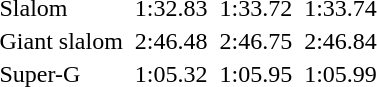<table>
<tr>
<td>Slalom</td>
<td></td>
<td>1:32.83</td>
<td></td>
<td>1:33.72</td>
<td></td>
<td>1:33.74</td>
</tr>
<tr>
<td>Giant slalom</td>
<td></td>
<td>2:46.48</td>
<td></td>
<td>2:46.75</td>
<td></td>
<td>2:46.84</td>
</tr>
<tr>
<td>Super-G</td>
<td></td>
<td>1:05.32</td>
<td></td>
<td>1:05.95</td>
<td></td>
<td>1:05.99</td>
</tr>
</table>
